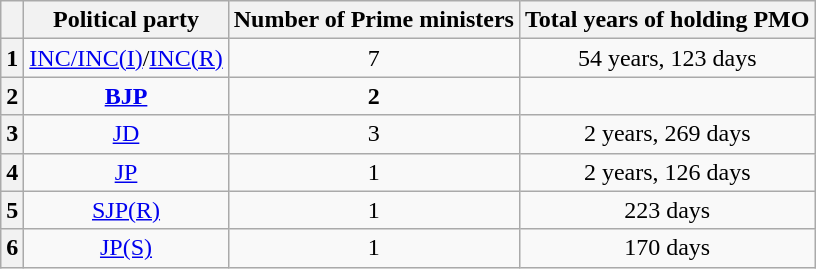<table class="wikitable sortable" style="text-align:center">
<tr>
<th data-sort-type=number></th>
<th>Political party</th>
<th data-sort-type=number>Number of Prime ministers</th>
<th>Total years of holding PMO</th>
</tr>
<tr>
<th data-sort-value="1">1</th>
<td><a href='#'>INC/INC(I)</a>/<a href='#'>INC(R)</a></td>
<td data-sort-type=6>7</td>
<td>54 years, 123 days</td>
</tr>
<tr>
<th data-sort-value="2">2</th>
<td><strong><a href='#'>BJP</a></strong></td>
<td data-sort-type=2><strong>2</strong></td>
<td><strong></strong></td>
</tr>
<tr>
<th data-sort-value="3">3</th>
<td><a href='#'>JD</a></td>
<td data-sort-type=3>3</td>
<td>2 years, 269 days</td>
</tr>
<tr>
<th data-sort-value="4">4</th>
<td><a href='#'>JP</a></td>
<td data-sort-type=1>1</td>
<td>2 years, 126 days</td>
</tr>
<tr>
<th data-sort-value="5">5</th>
<td><a href='#'>SJP(R)</a></td>
<td data-sort-type=1>1</td>
<td>223 days</td>
</tr>
<tr>
<th data-sort-value="6">6</th>
<td><a href='#'>JP(S)</a></td>
<td data-sort-type=1>1</td>
<td>170 days</td>
</tr>
</table>
